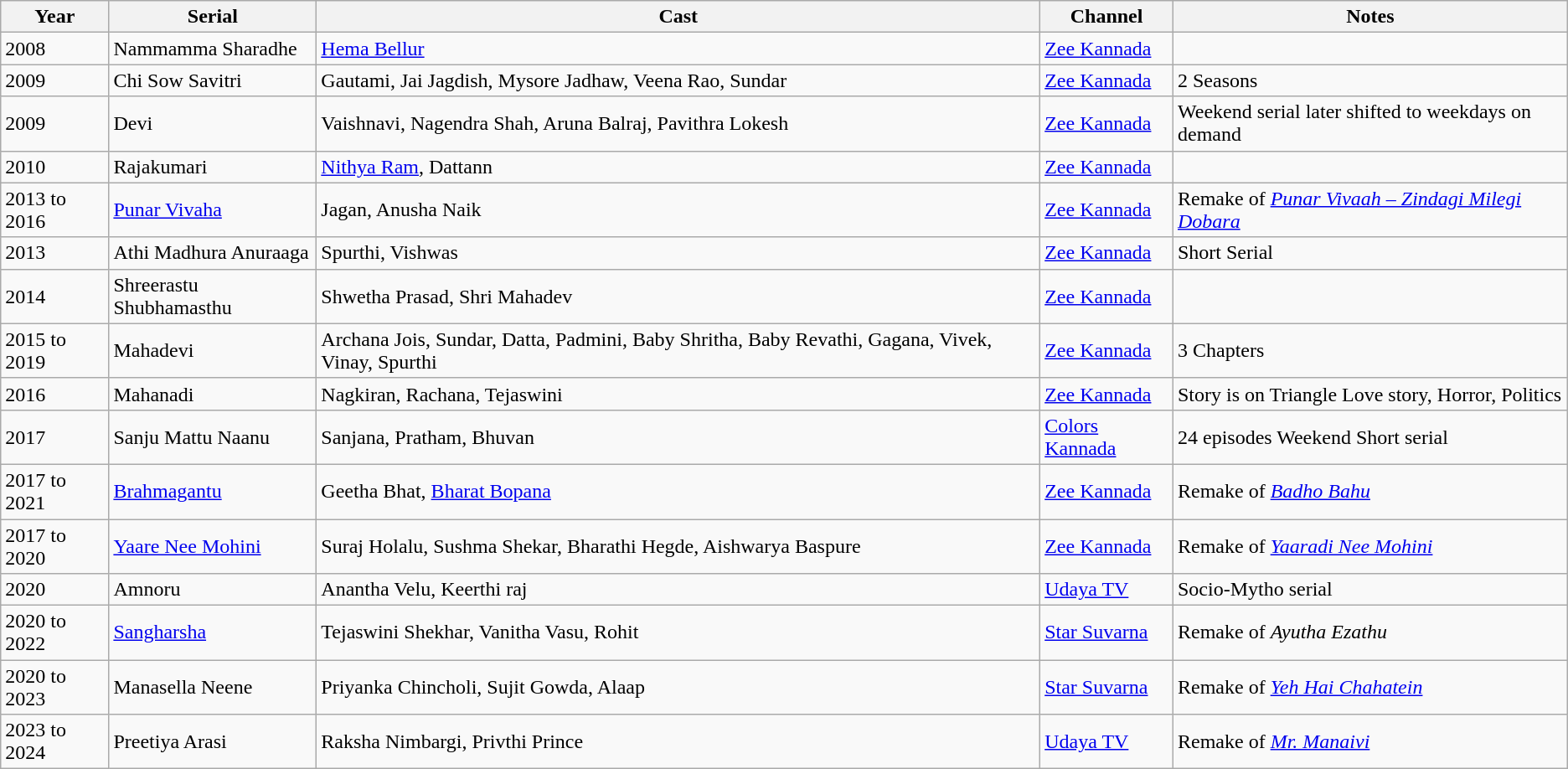<table class="wikitable">
<tr>
<th>Year</th>
<th>Serial</th>
<th>Cast</th>
<th>Channel</th>
<th>Notes</th>
</tr>
<tr>
<td>2008</td>
<td>Nammamma Sharadhe</td>
<td><a href='#'>Hema Bellur</a></td>
<td><a href='#'>Zee Kannada</a></td>
<td></td>
</tr>
<tr>
<td>2009</td>
<td>Chi Sow Savitri</td>
<td>Gautami, Jai Jagdish, Mysore Jadhaw, Veena Rao, Sundar</td>
<td><a href='#'>Zee Kannada</a></td>
<td>2 Seasons</td>
</tr>
<tr>
<td>2009</td>
<td>Devi</td>
<td>Vaishnavi, Nagendra Shah, Aruna Balraj, Pavithra Lokesh</td>
<td><a href='#'>Zee Kannada</a></td>
<td>Weekend serial later shifted to weekdays on demand</td>
</tr>
<tr>
<td>2010</td>
<td>Rajakumari</td>
<td><a href='#'>Nithya Ram</a>, Dattann</td>
<td><a href='#'>Zee Kannada</a></td>
<td></td>
</tr>
<tr>
<td>2013 to 2016</td>
<td><a href='#'>Punar Vivaha</a></td>
<td>Jagan, Anusha Naik</td>
<td><a href='#'>Zee Kannada</a></td>
<td>Remake of <em><a href='#'>Punar Vivaah – Zindagi Milegi Dobara</a></em></td>
</tr>
<tr>
<td>2013</td>
<td>Athi Madhura Anuraaga</td>
<td>Spurthi, Vishwas</td>
<td><a href='#'>Zee Kannada</a></td>
<td>Short Serial</td>
</tr>
<tr>
<td>2014</td>
<td>Shreerastu Shubhamasthu</td>
<td>Shwetha Prasad, Shri Mahadev</td>
<td><a href='#'>Zee Kannada</a></td>
<td></td>
</tr>
<tr>
<td>2015 to 2019</td>
<td>Mahadevi</td>
<td>Archana Jois, Sundar, Datta, Padmini, Baby Shritha, Baby Revathi, Gagana, Vivek, Vinay, Spurthi</td>
<td><a href='#'>Zee Kannada</a></td>
<td>3 Chapters</td>
</tr>
<tr>
<td>2016</td>
<td>Mahanadi</td>
<td>Nagkiran, Rachana, Tejaswini</td>
<td><a href='#'>Zee Kannada</a></td>
<td>Story is on Triangle Love story, Horror, Politics</td>
</tr>
<tr>
<td>2017</td>
<td>Sanju Mattu Naanu</td>
<td>Sanjana, Pratham, Bhuvan</td>
<td><a href='#'>Colors Kannada</a></td>
<td>24 episodes Weekend Short serial</td>
</tr>
<tr>
<td>2017 to 2021</td>
<td><a href='#'>Brahmagantu</a></td>
<td>Geetha Bhat, <a href='#'>Bharat Bopana</a></td>
<td><a href='#'>Zee Kannada</a></td>
<td>Remake of <em><a href='#'>Badho Bahu</a></em></td>
</tr>
<tr>
<td>2017 to 2020</td>
<td><a href='#'>Yaare Nee Mohini</a></td>
<td>Suraj Holalu, Sushma Shekar, Bharathi Hegde, Aishwarya Baspure</td>
<td><a href='#'>Zee Kannada</a></td>
<td>Remake of <em><a href='#'>Yaaradi Nee Mohini</a></em></td>
</tr>
<tr>
<td>2020</td>
<td>Amnoru</td>
<td>Anantha Velu, Keerthi raj</td>
<td><a href='#'>Udaya TV</a></td>
<td>Socio-Mytho serial</td>
</tr>
<tr>
<td>2020 to 2022</td>
<td><a href='#'>Sangharsha</a></td>
<td>Tejaswini Shekhar, Vanitha Vasu, Rohit</td>
<td><a href='#'>Star Suvarna</a></td>
<td>Remake of <em>Ayutha Ezathu</em></td>
</tr>
<tr>
<td>2020 to 2023</td>
<td>Manasella Neene</td>
<td>Priyanka Chincholi, Sujit Gowda, Alaap</td>
<td><a href='#'>Star Suvarna</a></td>
<td>Remake of <em><a href='#'>Yeh Hai Chahatein</a></em></td>
</tr>
<tr>
<td>2023 to 2024</td>
<td>Preetiya Arasi</td>
<td>Raksha Nimbargi, Privthi Prince</td>
<td><a href='#'>Udaya TV</a></td>
<td>Remake of <em><a href='#'>Mr. Manaivi</a></em></td>
</tr>
</table>
